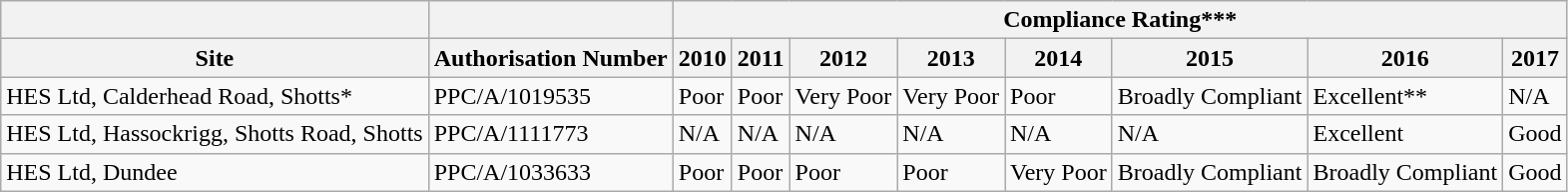<table class="wikitable">
<tr>
<th></th>
<th></th>
<th colspan="8">Compliance Rating***</th>
</tr>
<tr>
<th>Site</th>
<th>Authorisation Number</th>
<th>2010</th>
<th>2011</th>
<th>2012</th>
<th>2013</th>
<th>2014</th>
<th>2015</th>
<th>2016</th>
<th>2017</th>
</tr>
<tr>
<td>HES Ltd, Calderhead Road, Shotts*</td>
<td>PPC/A/1019535</td>
<td>Poor</td>
<td>Poor</td>
<td>Very Poor</td>
<td>Very Poor</td>
<td>Poor</td>
<td>Broadly Compliant</td>
<td>Excellent**</td>
<td>N/A</td>
</tr>
<tr>
<td>HES Ltd, Hassockrigg, Shotts Road, Shotts</td>
<td>PPC/A/1111773</td>
<td>N/A</td>
<td>N/A</td>
<td>N/A</td>
<td>N/A</td>
<td>N/A</td>
<td>N/A</td>
<td>Excellent</td>
<td>Good</td>
</tr>
<tr>
<td>HES Ltd, Dundee</td>
<td>PPC/A/1033633</td>
<td>Poor</td>
<td>Poor</td>
<td>Poor</td>
<td>Poor</td>
<td>Very Poor</td>
<td>Broadly Compliant</td>
<td>Broadly Compliant</td>
<td>Good</td>
</tr>
</table>
